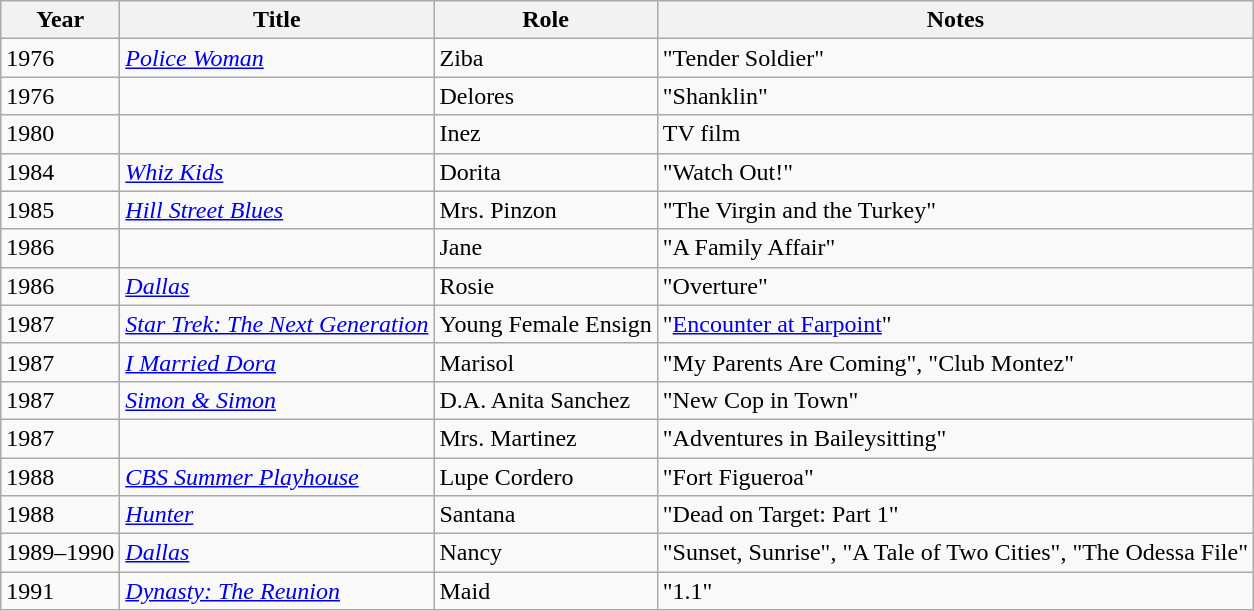<table class="wikitable sortable">
<tr>
<th>Year</th>
<th>Title</th>
<th>Role</th>
<th class="unsortable">Notes</th>
</tr>
<tr>
<td>1976</td>
<td><em><a href='#'>Police Woman</a></em></td>
<td>Ziba</td>
<td>"Tender Soldier"</td>
</tr>
<tr>
<td>1976</td>
<td><em></em></td>
<td>Delores</td>
<td>"Shanklin"</td>
</tr>
<tr>
<td>1980</td>
<td><em></em></td>
<td>Inez</td>
<td>TV film</td>
</tr>
<tr>
<td>1984</td>
<td><em><a href='#'>Whiz Kids</a></em></td>
<td>Dorita</td>
<td>"Watch Out!"</td>
</tr>
<tr>
<td>1985</td>
<td><em><a href='#'>Hill Street Blues</a></em></td>
<td>Mrs. Pinzon</td>
<td>"The Virgin and the Turkey"</td>
</tr>
<tr>
<td>1986</td>
<td><em></em></td>
<td>Jane</td>
<td>"A Family Affair"</td>
</tr>
<tr>
<td>1986</td>
<td><em><a href='#'>Dallas</a></em></td>
<td>Rosie</td>
<td>"Overture"</td>
</tr>
<tr>
<td>1987</td>
<td><em><a href='#'>Star Trek: The Next Generation</a></em></td>
<td>Young Female Ensign</td>
<td>"<a href='#'>Encounter at Farpoint</a>"</td>
</tr>
<tr>
<td>1987</td>
<td><em><a href='#'>I Married Dora</a></em></td>
<td>Marisol</td>
<td>"My Parents Are Coming", "Club Montez"</td>
</tr>
<tr>
<td>1987</td>
<td><em><a href='#'>Simon & Simon</a></em></td>
<td>D.A. Anita Sanchez</td>
<td>"New Cop in Town"</td>
</tr>
<tr>
<td>1987</td>
<td><em></em></td>
<td>Mrs. Martinez</td>
<td>"Adventures in Baileysitting"</td>
</tr>
<tr>
<td>1988</td>
<td><em><a href='#'>CBS Summer Playhouse</a></em></td>
<td>Lupe Cordero</td>
<td>"Fort Figueroa"</td>
</tr>
<tr>
<td>1988</td>
<td><em><a href='#'>Hunter</a></em></td>
<td>Santana</td>
<td>"Dead on Target: Part 1"</td>
</tr>
<tr>
<td>1989–1990</td>
<td><em><a href='#'>Dallas</a></em></td>
<td>Nancy</td>
<td>"Sunset, Sunrise", "A Tale of Two Cities", "The Odessa File"</td>
</tr>
<tr>
<td>1991</td>
<td><em><a href='#'>Dynasty: The Reunion</a></em></td>
<td>Maid</td>
<td>"1.1"</td>
</tr>
</table>
